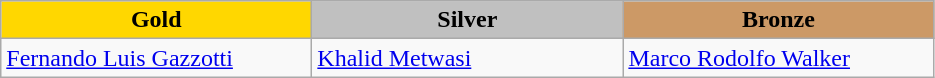<table class="wikitable" style="text-align:left">
<tr align="center">
<td width=200 bgcolor=gold><strong>Gold</strong></td>
<td width=200 bgcolor=silver><strong>Silver</strong></td>
<td width=200 bgcolor=CC9966><strong>Bronze</strong></td>
</tr>
<tr>
<td><a href='#'>Fernando Luis Gazzotti</a><br><em></em></td>
<td><a href='#'>Khalid Metwasi</a><br><em></em></td>
<td><a href='#'>Marco Rodolfo Walker</a><br><em></em></td>
</tr>
</table>
